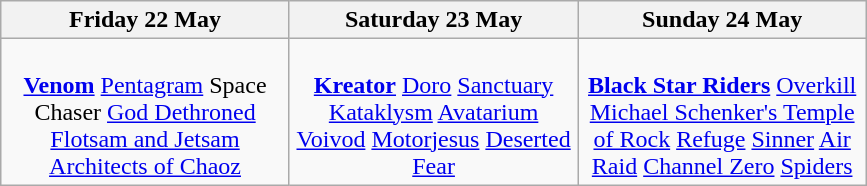<table class="wikitable">
<tr>
<th>Friday 22 May</th>
<th>Saturday 23 May</th>
<th>Sunday 24 May</th>
</tr>
<tr>
<td valign="top" align="center" width=185><br><strong><a href='#'>Venom</a></strong>
<a href='#'>Pentagram</a>
Space Chaser
<a href='#'>God Dethroned</a>
<a href='#'>Flotsam and Jetsam</a>
<a href='#'>Architects of Chaoz</a></td>
<td valign="top" align="center" width=185><br><strong><a href='#'>Kreator</a></strong>
<a href='#'>Doro</a>
<a href='#'>Sanctuary</a>
<a href='#'>Kataklysm</a>
<a href='#'>Avatarium</a>
<a href='#'>Voivod</a>
<a href='#'>Motorjesus</a>
<a href='#'>Deserted Fear</a></td>
<td valign="top" align="center" width=185><br><strong><a href='#'>Black Star Riders</a></strong>
<a href='#'>Overkill</a>
<a href='#'>Michael Schenker's Temple of Rock</a>
<a href='#'>Refuge</a>
<a href='#'>Sinner</a>
<a href='#'>Air Raid</a>
<a href='#'>Channel Zero</a>
<a href='#'>Spiders</a></td>
</tr>
</table>
